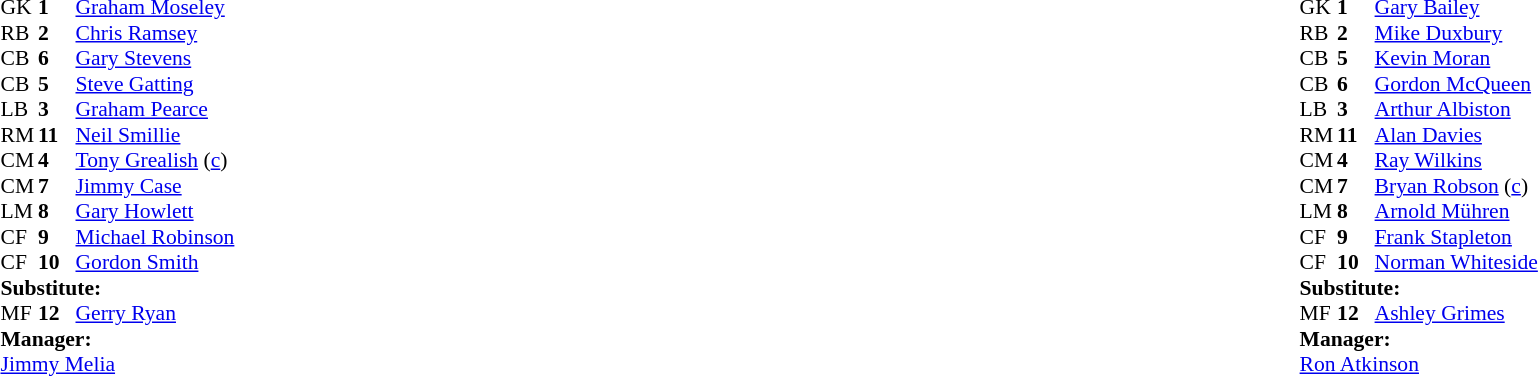<table width="100%">
<tr>
<td valign="top" width="50%"><br><table style="font-size: 90%" cellspacing="0" cellpadding="0">
<tr>
<th width="25"></th>
<th width="25"></th>
</tr>
<tr>
<td>GK</td>
<td><strong>1</strong></td>
<td> <a href='#'>Graham Moseley</a></td>
</tr>
<tr>
<td>RB</td>
<td><strong>2</strong></td>
<td> <a href='#'>Chris Ramsey</a></td>
</tr>
<tr>
<td>CB</td>
<td><strong>6</strong></td>
<td> <a href='#'>Gary Stevens</a></td>
</tr>
<tr>
<td>CB</td>
<td><strong>5</strong></td>
<td> <a href='#'>Steve Gatting</a></td>
</tr>
<tr>
<td>LB</td>
<td><strong>3</strong></td>
<td> <a href='#'>Graham Pearce</a></td>
</tr>
<tr>
<td>RM</td>
<td><strong>11</strong></td>
<td> <a href='#'>Neil Smillie</a></td>
</tr>
<tr>
<td>CM</td>
<td><strong>4</strong></td>
<td> <a href='#'>Tony Grealish</a> (<a href='#'>c</a>)</td>
</tr>
<tr>
<td>CM</td>
<td><strong>7</strong></td>
<td> <a href='#'>Jimmy Case</a></td>
</tr>
<tr>
<td>LM</td>
<td><strong>8</strong></td>
<td> <a href='#'>Gary Howlett</a></td>
</tr>
<tr>
<td>CF</td>
<td><strong>9</strong></td>
<td> <a href='#'>Michael Robinson</a></td>
</tr>
<tr>
<td>CF</td>
<td><strong>10</strong></td>
<td> <a href='#'>Gordon Smith</a></td>
</tr>
<tr>
<td colspan="4"><strong>Substitute:</strong></td>
</tr>
<tr>
<td>MF</td>
<td><strong>12</strong></td>
<td> <a href='#'>Gerry Ryan</a></td>
</tr>
<tr>
<td colspan="4"><strong>Manager:</strong></td>
</tr>
<tr>
<td colspan="4"> <a href='#'>Jimmy Melia</a></td>
</tr>
</table>
</td>
<td valign="top"></td>
<td valign="top" width="50%"><br><table style="font-size: 90%" cellspacing="0" cellpadding="0" align="center">
<tr>
<th width="25"></th>
<th width="25"></th>
</tr>
<tr>
<td>GK</td>
<td><strong>1</strong></td>
<td> <a href='#'>Gary Bailey</a></td>
</tr>
<tr>
<td>RB</td>
<td><strong>2</strong></td>
<td> <a href='#'>Mike Duxbury</a></td>
</tr>
<tr>
<td>CB</td>
<td><strong>5</strong></td>
<td> <a href='#'>Kevin Moran</a></td>
</tr>
<tr>
<td>CB</td>
<td><strong>6</strong></td>
<td> <a href='#'>Gordon McQueen</a></td>
</tr>
<tr>
<td>LB</td>
<td><strong>3</strong></td>
<td> <a href='#'>Arthur Albiston</a></td>
</tr>
<tr>
<td>RM</td>
<td><strong>11</strong></td>
<td> <a href='#'>Alan Davies</a></td>
</tr>
<tr>
<td>CM</td>
<td><strong>4</strong></td>
<td> <a href='#'>Ray Wilkins</a></td>
</tr>
<tr>
<td>CM</td>
<td><strong>7</strong></td>
<td> <a href='#'>Bryan Robson</a> (<a href='#'>c</a>)</td>
</tr>
<tr>
<td>LM</td>
<td><strong>8</strong></td>
<td> <a href='#'>Arnold Mühren</a></td>
</tr>
<tr>
<td>CF</td>
<td><strong>9</strong></td>
<td> <a href='#'>Frank Stapleton</a></td>
</tr>
<tr>
<td>CF</td>
<td><strong>10</strong></td>
<td> <a href='#'>Norman Whiteside</a></td>
</tr>
<tr>
<td colspan="4"><strong>Substitute:</strong></td>
</tr>
<tr>
<td>MF</td>
<td><strong>12</strong></td>
<td> <a href='#'>Ashley Grimes</a></td>
</tr>
<tr>
<td colspan="4"><strong>Manager:</strong></td>
</tr>
<tr>
<td colspan="4"> <a href='#'>Ron Atkinson</a></td>
</tr>
</table>
</td>
</tr>
</table>
